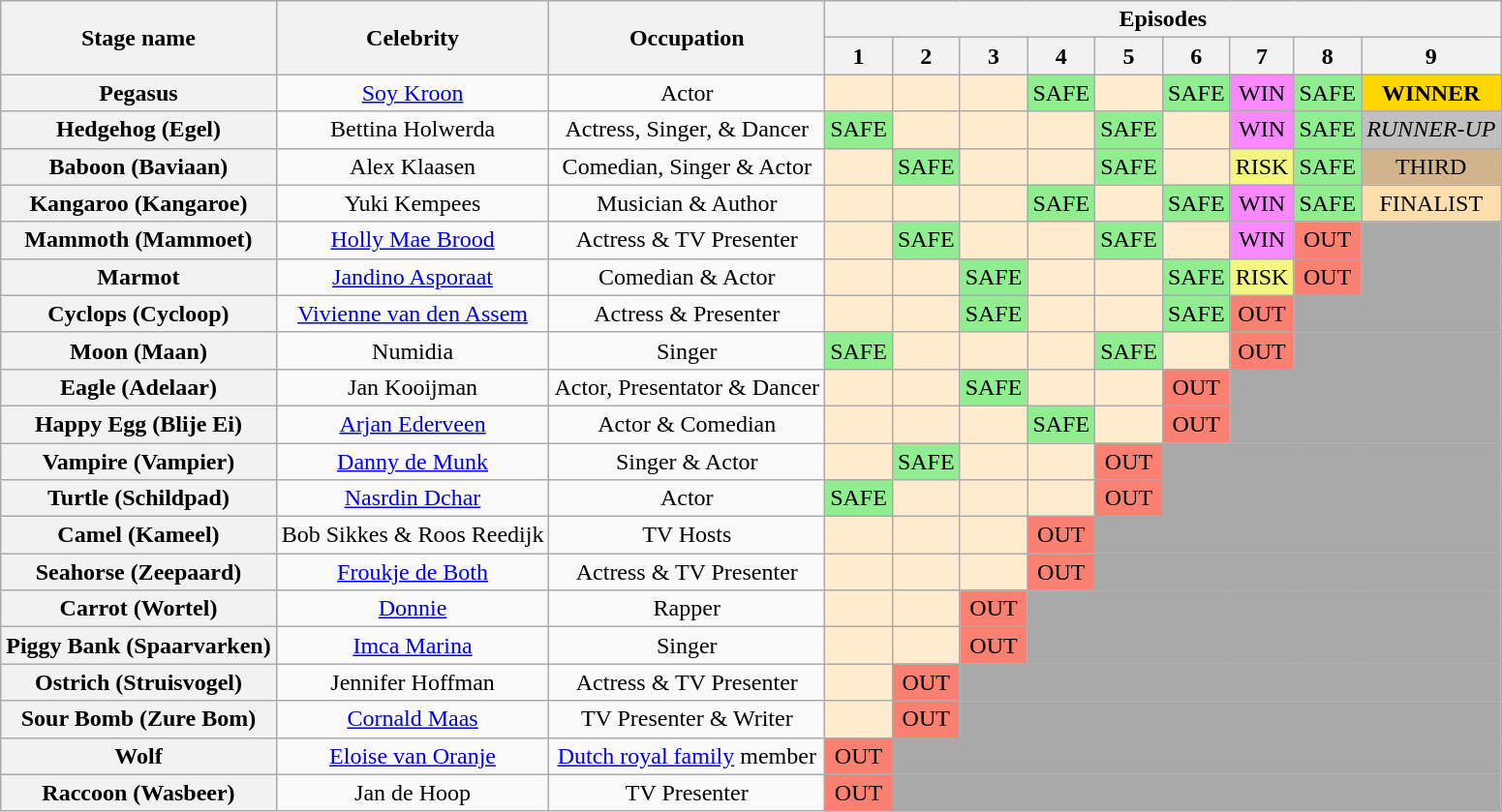<table Class="wikitable" style="text-align: center">
<tr>
<th rowspan="2">Stage name</th>
<th rowspan="2">Celebrity</th>
<th rowspan="2">Occupation</th>
<th colspan="9">Episodes</th>
</tr>
<tr>
<th>1</th>
<th>2</th>
<th>3</th>
<th>4</th>
<th>5</th>
<th>6</th>
<th>7</th>
<th>8</th>
<th>9</th>
</tr>
<tr>
<th>Pegasus</th>
<td><a href='#'>Soy Kroon</a></td>
<td>Actor</td>
<td bgcolor="#FFEBCD"></td>
<td bgcolor="#FFEBCD"></td>
<td bgcolor="#FFEBCD"></td>
<td bgcolor="lightgreen">SAFE</td>
<td bgcolor="#FFEBCD"></td>
<td bgcolor="lightgreen">SAFE</td>
<td bgcolor="#F888FD">WIN</td>
<td bgcolor="lightgreen">SAFE</td>
<td bgcolor="gold"><strong>WINNER</strong></td>
</tr>
<tr>
<th>Hedgehog (Egel)</th>
<td>Bettina Holwerda</td>
<td>Actress, Singer, & Dancer</td>
<td bgcolor="lightgreen">SAFE</td>
<td bgcolor="#FFEBCD"></td>
<td bgcolor="#FFEBCD"></td>
<td bgcolor="#FFEBCD"></td>
<td bgcolor="lightgreen">SAFE</td>
<td bgcolor="#FFEBCD"></td>
<td bgcolor="#F888FD">WIN</td>
<td bgcolor="lightgreen">SAFE</td>
<td bgcolor="silver"><em>RUNNER-UP</em></td>
</tr>
<tr>
<th>Baboon (Baviaan)</th>
<td>Alex Klaasen</td>
<td>Comedian, Singer & Actor</td>
<td bgcolor="#FFEBCD"></td>
<td bgcolor="lightgreen">SAFE</td>
<td bgcolor="#FFEBCD"></td>
<td bgcolor="#FFEBCD"></td>
<td bgcolor="lightgreen">SAFE</td>
<td bgcolor="#FFEBCD"></td>
<td bgcolor="#F3F781">RISK</td>
<td bgcolor="lightgreen">SAFE</td>
<td bgcolor="tan">THIRD</td>
</tr>
<tr>
<th>Kangaroo (Kangaroe)</th>
<td>Yuki Kempees</td>
<td>Musician & Author</td>
<td bgcolor="#FFEBCD"></td>
<td bgcolor="#FFEBCD"></td>
<td bgcolor="#FFEBCD"></td>
<td bgcolor="lightgreen">SAFE</td>
<td bgcolor="#FFEBCD"></td>
<td bgcolor="lightgreen">SAFE</td>
<td bgcolor="#F888FD">WIN</td>
<td bgcolor="lightgreen">SAFE</td>
<td bgcolor="navajowhite">FINALIST</td>
</tr>
<tr>
<th>Mammoth (Mammoet)</th>
<td><a href='#'>Holly Mae Brood</a></td>
<td>Actress & TV Presenter</td>
<td bgcolor="#FFEBCD"></td>
<td bgcolor="lightgreen">SAFE</td>
<td bgcolor="#FFEBCD"></td>
<td bgcolor="#FFEBCD"></td>
<td bgcolor="lightgreen">SAFE</td>
<td bgcolor="#FFEBCD"></td>
<td bgcolor="#F888FD">WIN</td>
<td bgcolor="salmon">OUT</td>
<td colspan="1" bgcolor="darkgrey"></td>
</tr>
<tr>
<th>Marmot</th>
<td><a href='#'>Jandino Asporaat</a></td>
<td>Comedian & Actor</td>
<td bgcolor="#FFEBCD"></td>
<td bgcolor="#FFEBCD"></td>
<td bgcolor="lightgreen">SAFE</td>
<td bgcolor="#FFEBCD"></td>
<td bgcolor="#FFEBCD"></td>
<td bgcolor="lightgreen">SAFE</td>
<td bgcolor="#F3F781">RISK</td>
<td bgcolor="salmon">OUT</td>
<td colspan="1" bgcolor="darkgrey"></td>
</tr>
<tr>
<th>Cyclops (Cycloop)</th>
<td><a href='#'>Vivienne van den Assem</a></td>
<td>Actress & Presenter</td>
<td bgcolor="#FFEBCD"></td>
<td bgcolor="#FFEBCD"></td>
<td bgcolor="lightgreen">SAFE</td>
<td bgcolor="#FFEBCD"></td>
<td bgcolor="#FFEBCD"></td>
<td bgcolor="lightgreen">SAFE</td>
<td bgcolor="salmon">OUT</td>
<td colspan="2" bgcolor="darkgrey"></td>
</tr>
<tr>
<th>Moon (Maan)</th>
<td>Numidia</td>
<td>Singer</td>
<td bgcolor="lightgreen">SAFE</td>
<td bgcolor="#FFEBCD"></td>
<td bgcolor="#FFEBCD"></td>
<td bgcolor="#FFEBCD"></td>
<td bgcolor="lightgreen">SAFE</td>
<td bgcolor="#FFEBCD"></td>
<td bgcolor="salmon">OUT</td>
<td colspan="2" bgcolor="darkgrey"></td>
</tr>
<tr>
<th>Eagle (Adelaar)</th>
<td>Jan Kooijman</td>
<td>Actor, Presentator & Dancer</td>
<td bgcolor="#FFEBCD"></td>
<td bgcolor="#FFEBCD"></td>
<td bgcolor="lightgreen">SAFE</td>
<td bgcolor="#FFEBCD"></td>
<td bgcolor="#FFEBCD"></td>
<td bgcolor="salmon">OUT</td>
<td colspan="3" bgcolor="darkgrey"></td>
</tr>
<tr>
<th>Happy Egg (Blije Ei)</th>
<td><a href='#'>Arjan Ederveen</a></td>
<td>Actor & Comedian</td>
<td bgcolor="#FFEBCD"></td>
<td bgcolor="#FFEBCD"></td>
<td bgcolor="#FFEBCD"></td>
<td bgcolor="lightgreen">SAFE</td>
<td bgcolor="#FFEBCD"></td>
<td bgcolor="salmon">OUT</td>
<td colspan="3" bgcolor="darkgrey"></td>
</tr>
<tr>
<th>Vampire (Vampier)</th>
<td><a href='#'>Danny de Munk</a></td>
<td>Singer & Actor</td>
<td bgcolor="#FFEBCD"></td>
<td bgcolor="lightgreen">SAFE</td>
<td bgcolor="#FFEBCD"></td>
<td bgcolor="#FFEBCD"></td>
<td bgcolor="salmon">OUT</td>
<td colspan="4" bgcolor="darkgrey"></td>
</tr>
<tr>
<th>Turtle (Schildpad)</th>
<td><a href='#'>Nasrdin Dchar</a></td>
<td>Actor</td>
<td bgcolor="lightgreen">SAFE</td>
<td bgcolor="#FFEBCD"></td>
<td bgcolor="#FFEBCD"></td>
<td bgcolor="#FFEBCD"></td>
<td bgcolor="salmon">OUT</td>
<td colspan="4" bgcolor="darkgrey"></td>
</tr>
<tr>
<th>Camel (Kameel)</th>
<td>Bob Sikkes & Roos Reedijk</td>
<td>TV Hosts</td>
<td bgcolor="#FFEBCD"></td>
<td bgcolor="#FFEBCD"></td>
<td bgcolor="#FFEBCD"></td>
<td bgcolor="salmon">OUT</td>
<td colspan="5" bgcolor="darkgrey"></td>
</tr>
<tr>
<th>Seahorse (Zeepaard)</th>
<td><a href='#'>Froukje de Both</a></td>
<td>Actress & TV Presenter</td>
<td bgcolor="#FFEBCD"></td>
<td bgcolor="#FFEBCD"></td>
<td bgcolor="#FFEBCD"></td>
<td bgcolor="salmon">OUT</td>
<td colspan="5" bgcolor="darkgrey"></td>
</tr>
<tr>
<th>Carrot (Wortel)</th>
<td><a href='#'>Donnie</a></td>
<td>Rapper</td>
<td bgcolor="#FFEBCD"></td>
<td bgcolor="#FFEBCD"></td>
<td bgcolor=salmon>OUT</td>
<td colspan="6" bgcolor="darkgrey"></td>
</tr>
<tr>
<th>Piggy Bank (Spaarvarken)</th>
<td><a href='#'>Imca Marina</a></td>
<td>Singer</td>
<td bgcolor="#FFEBCD"></td>
<td bgcolor="#FFEBCD"></td>
<td bgcolor=salmon>OUT</td>
<td colspan="6" bgcolor="darkgrey"></td>
</tr>
<tr>
<th>Ostrich (Struisvogel)</th>
<td>Jennifer Hoffman</td>
<td>Actress & TV Presenter</td>
<td bgcolor="#FFEBCD"></td>
<td bgcolor=salmon>OUT</td>
<td colspan="7" bgcolor="darkgrey"></td>
</tr>
<tr>
<th>Sour Bomb (Zure Bom)</th>
<td><a href='#'>Cornald Maas</a></td>
<td>TV Presenter & Writer</td>
<td bgcolor="#FFEBCD"></td>
<td bgcolor=salmon>OUT</td>
<td colspan="7" bgcolor="darkgrey"></td>
</tr>
<tr>
<th>Wolf</th>
<td><a href='#'>Eloise van Oranje</a></td>
<td><a href='#'>Dutch royal family</a> member</td>
<td bgcolor="salmon">OUT</td>
<td colspan="8" bgcolor="darkgrey"></td>
</tr>
<tr>
<th>Raccoon (Wasbeer)</th>
<td>Jan de Hoop</td>
<td>TV Presenter</td>
<td bgcolor="salmon">OUT</td>
<td colspan="8" bgcolor="darkgrey"></td>
</tr>
</table>
